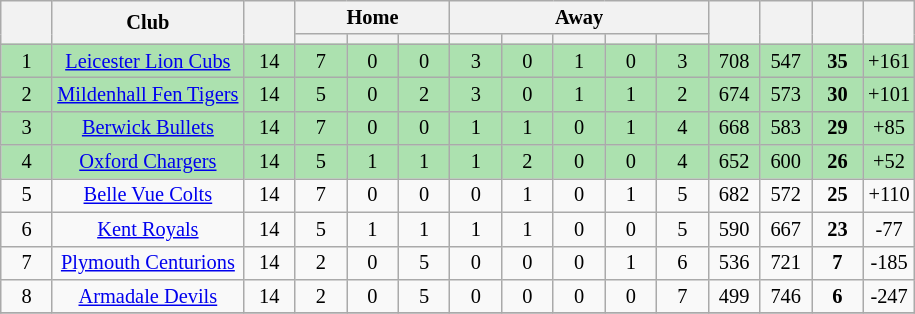<table class="wikitable" style="text-align:center; font-size:85%">
<tr>
<th rowspan="2" style="width:28px;"></th>
<th rowspan=2>Club</th>
<th rowspan="2" style="width:28px;"></th>
<th colspan=3>Home</th>
<th colspan=5>Away</th>
<th rowspan="2" style="width:28px;"></th>
<th rowspan="2" style="width:28px;"></th>
<th rowspan="2" style="width:28px;"></th>
<th rowspan="2" style="width:28px;"></th>
</tr>
<tr>
<th width=28></th>
<th width=28></th>
<th width=28></th>
<th width=28></th>
<th width=28></th>
<th width=28></th>
<th width=28></th>
<th width=28></th>
</tr>
<tr style="background:#ACE1AF;">
<td align="center">1</td>
<td><a href='#'>Leicester Lion Cubs</a></td>
<td align="center">14</td>
<td align="center">7</td>
<td align="center">0</td>
<td align="center">0</td>
<td align="center">3</td>
<td align="center">0</td>
<td align="center">1</td>
<td align="center">0</td>
<td align="center">3</td>
<td align="center">708</td>
<td align="center">547</td>
<td align="center"><strong>35</strong></td>
<td align="center">+161</td>
</tr>
<tr style="background:#ACE1AF;">
<td align="center">2</td>
<td><a href='#'>Mildenhall Fen Tigers</a></td>
<td align="center">14</td>
<td align="center">5</td>
<td align="center">0</td>
<td align="center">2</td>
<td align="center">3</td>
<td align="center">0</td>
<td align="center">1</td>
<td align="center">1</td>
<td align="center">2</td>
<td align="center">674</td>
<td align="center">573</td>
<td align="center"><strong>30</strong></td>
<td align="center">+101</td>
</tr>
<tr style="background:#ACE1AF;">
<td align="center">3</td>
<td><a href='#'>Berwick Bullets</a></td>
<td align="center">14</td>
<td align="center">7</td>
<td align="center">0</td>
<td align="center">0</td>
<td align="center">1</td>
<td align="center">1</td>
<td align="center">0</td>
<td align="center">1</td>
<td align="center">4</td>
<td align="center">668</td>
<td align="center">583</td>
<td align="center"><strong>29</strong></td>
<td align="center">+85</td>
</tr>
<tr style="background:#ACE1AF;">
<td align="center">4</td>
<td><a href='#'>Oxford Chargers</a></td>
<td align="center">14</td>
<td align="center">5</td>
<td align="center">1</td>
<td align="center">1</td>
<td align="center">1</td>
<td align="center">2</td>
<td align="center">0</td>
<td align="center">0</td>
<td align="center">4</td>
<td align="center">652</td>
<td align="center">600</td>
<td align="center"><strong>26</strong></td>
<td align="center">+52</td>
</tr>
<tr>
<td align="center">5</td>
<td><a href='#'>Belle Vue Colts</a></td>
<td align="center">14</td>
<td align="center">7</td>
<td align="center">0</td>
<td align="center">0</td>
<td align="center">0</td>
<td align="center">1</td>
<td align="center">0</td>
<td align="center">1</td>
<td align="center">5</td>
<td align="center">682</td>
<td align="center">572</td>
<td align="center"><strong>25</strong></td>
<td align="center">+110</td>
</tr>
<tr>
<td align="center">6</td>
<td><a href='#'>Kent Royals</a></td>
<td align="center">14</td>
<td align="center">5</td>
<td align="center">1</td>
<td align="center">1</td>
<td align="center">1</td>
<td align="center">1</td>
<td align="center">0</td>
<td align="center">0</td>
<td align="center">5</td>
<td align="center">590</td>
<td align="center">667</td>
<td align="center"><strong>23</strong></td>
<td align="center">-77</td>
</tr>
<tr>
<td align="center">7</td>
<td><a href='#'>Plymouth Centurions</a></td>
<td align="center">14</td>
<td align="center">2</td>
<td align="center">0</td>
<td align="center">5</td>
<td align="center">0</td>
<td align="center">0</td>
<td align="center">0</td>
<td align="center">1</td>
<td align="center">6</td>
<td align="center">536</td>
<td align="center">721</td>
<td align="center"><strong>7</strong></td>
<td align="center">-185</td>
</tr>
<tr>
<td align="center">8</td>
<td><a href='#'>Armadale Devils</a></td>
<td align="center">14</td>
<td align="center">2</td>
<td align="center">0</td>
<td align="center">5</td>
<td align="center">0</td>
<td align="center">0</td>
<td align="center">0</td>
<td align="center">0</td>
<td align="center">7</td>
<td align="center">499</td>
<td align="center">746</td>
<td align="center"><strong>6</strong></td>
<td align="center">-247</td>
</tr>
<tr>
</tr>
</table>
